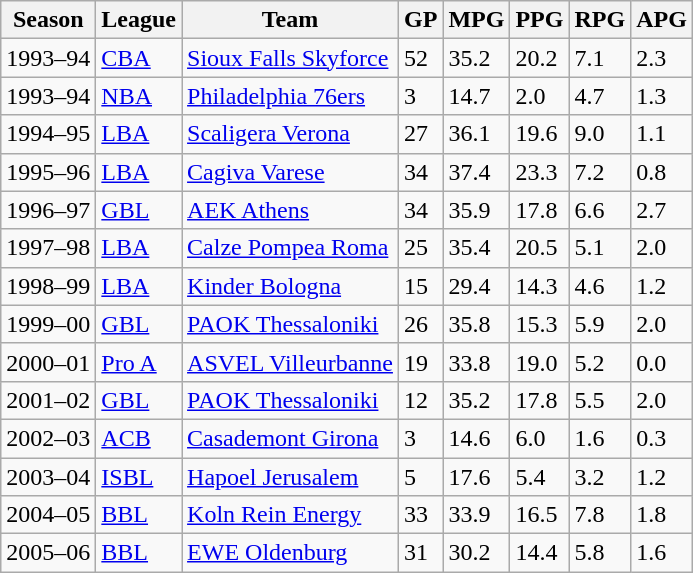<table class="wikitable sortable" border="1">
<tr>
<th>Season</th>
<th>League</th>
<th>Team</th>
<th>GP</th>
<th>MPG</th>
<th>PPG</th>
<th>RPG</th>
<th>APG</th>
</tr>
<tr>
<td>1993–94</td>
<td><a href='#'>CBA</a></td>
<td><a href='#'>Sioux Falls Skyforce</a></td>
<td>52</td>
<td>35.2</td>
<td>20.2</td>
<td>7.1</td>
<td>2.3</td>
</tr>
<tr>
<td>1993–94</td>
<td><a href='#'>NBA</a></td>
<td><a href='#'>Philadelphia 76ers</a></td>
<td>3</td>
<td>14.7</td>
<td>2.0</td>
<td>4.7</td>
<td>1.3</td>
</tr>
<tr>
<td>1994–95</td>
<td><a href='#'>LBA</a></td>
<td><a href='#'>Scaligera Verona</a></td>
<td>27</td>
<td>36.1</td>
<td>19.6</td>
<td>9.0</td>
<td>1.1</td>
</tr>
<tr>
<td>1995–96</td>
<td><a href='#'>LBA</a></td>
<td><a href='#'>Cagiva Varese</a></td>
<td>34</td>
<td>37.4</td>
<td>23.3</td>
<td>7.2</td>
<td>0.8</td>
</tr>
<tr>
<td>1996–97</td>
<td><a href='#'>GBL</a></td>
<td><a href='#'>AEK Athens</a></td>
<td>34</td>
<td>35.9</td>
<td>17.8</td>
<td>6.6</td>
<td>2.7</td>
</tr>
<tr>
<td>1997–98</td>
<td><a href='#'>LBA</a></td>
<td><a href='#'>Calze Pompea Roma</a></td>
<td>25</td>
<td>35.4</td>
<td>20.5</td>
<td>5.1</td>
<td>2.0</td>
</tr>
<tr>
<td>1998–99</td>
<td><a href='#'>LBA</a></td>
<td><a href='#'>Kinder Bologna</a></td>
<td>15</td>
<td>29.4</td>
<td>14.3</td>
<td>4.6</td>
<td>1.2</td>
</tr>
<tr>
<td>1999–00</td>
<td><a href='#'>GBL</a></td>
<td><a href='#'>PAOK Thessaloniki</a></td>
<td>26</td>
<td>35.8</td>
<td>15.3</td>
<td>5.9</td>
<td>2.0</td>
</tr>
<tr>
<td>2000–01</td>
<td><a href='#'>Pro A</a></td>
<td><a href='#'>ASVEL Villeurbanne</a></td>
<td>19</td>
<td>33.8</td>
<td>19.0</td>
<td>5.2</td>
<td>0.0</td>
</tr>
<tr>
<td>2001–02</td>
<td><a href='#'>GBL</a></td>
<td><a href='#'>PAOK Thessaloniki</a></td>
<td>12</td>
<td>35.2</td>
<td>17.8</td>
<td>5.5</td>
<td>2.0</td>
</tr>
<tr>
<td>2002–03</td>
<td><a href='#'>ACB</a></td>
<td><a href='#'>Casademont Girona</a></td>
<td>3</td>
<td>14.6</td>
<td>6.0</td>
<td>1.6</td>
<td>0.3</td>
</tr>
<tr>
<td>2003–04</td>
<td><a href='#'>ISBL</a></td>
<td><a href='#'>Hapoel Jerusalem</a></td>
<td>5</td>
<td>17.6</td>
<td>5.4</td>
<td>3.2</td>
<td>1.2</td>
</tr>
<tr>
<td>2004–05</td>
<td><a href='#'>BBL</a></td>
<td><a href='#'>Koln Rein Energy</a></td>
<td>33</td>
<td>33.9</td>
<td>16.5</td>
<td>7.8</td>
<td>1.8</td>
</tr>
<tr>
<td>2005–06</td>
<td><a href='#'>BBL</a></td>
<td><a href='#'>EWE Oldenburg</a></td>
<td>31</td>
<td>30.2</td>
<td>14.4</td>
<td>5.8</td>
<td>1.6</td>
</tr>
</table>
